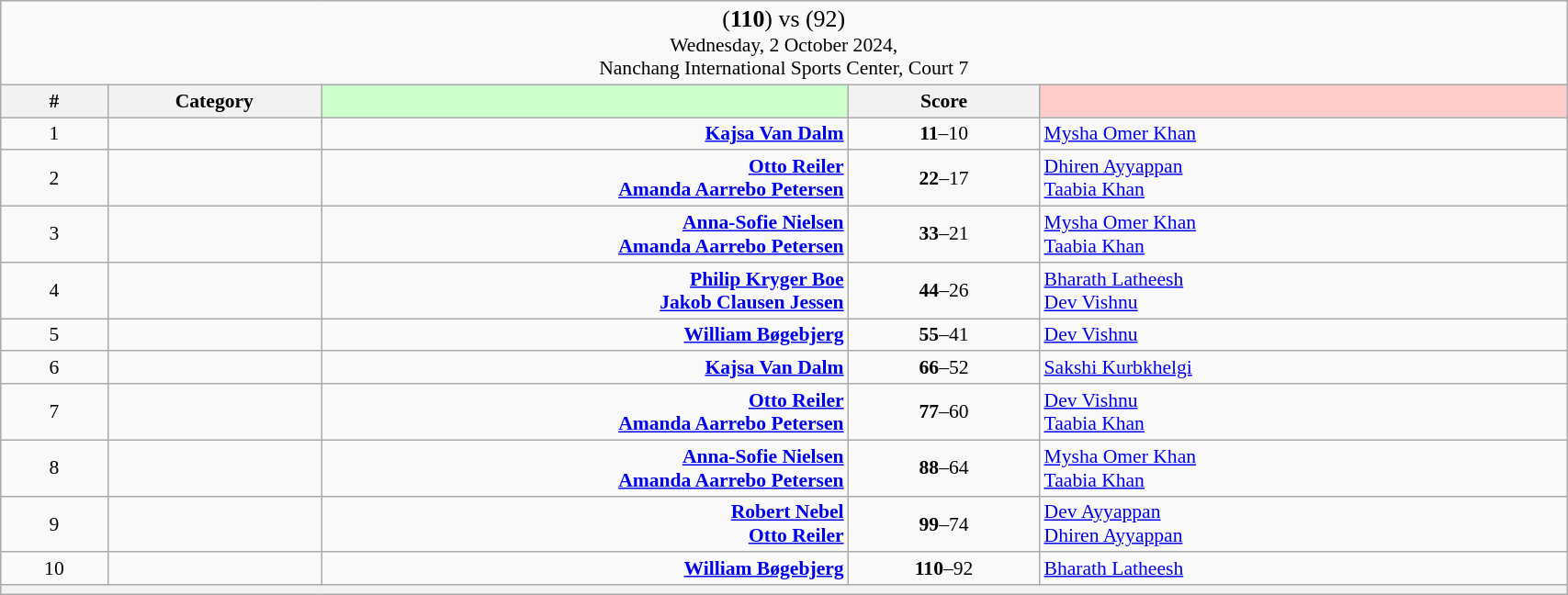<table class="wikitable mw-collapsible mw-collapsed" style="font-size:90%; text-align:center" width="90%">
<tr>
<td colspan="5"><big>(<strong>110</strong>) <strong></strong> vs  (92)</big><br>Wednesday, 2 October 2024, <br>Nanchang International Sports Center, Court 7</td>
</tr>
<tr>
<th width="25">#</th>
<th width="50">Category</th>
<th style="background-color:#CCFFCC" width="150"></th>
<th width="50">Score<br></th>
<th style="background-color:#FFCCCC" width="150"></th>
</tr>
<tr>
<td>1</td>
<td></td>
<td align="right"><strong><a href='#'>Kajsa Van Dalm</a> </strong></td>
<td><strong>11</strong>–10<br></td>
<td align="left"> <a href='#'>Mysha Omer Khan</a></td>
</tr>
<tr>
<td>2</td>
<td></td>
<td align="right"><strong><a href='#'>Otto Reiler</a> <br><a href='#'>Amanda Aarrebo Petersen</a> </strong></td>
<td><strong>22</strong>–17<br></td>
<td align="left"> <a href='#'>Dhiren Ayyappan</a><br> <a href='#'>Taabia Khan</a></td>
</tr>
<tr>
<td>3</td>
<td></td>
<td align="right"><strong><a href='#'>Anna-Sofie Nielsen</a> <br><a href='#'>Amanda Aarrebo Petersen</a> </strong></td>
<td><strong>33</strong>–21<br></td>
<td align="left"> <a href='#'>Mysha Omer Khan</a><br> <a href='#'>Taabia Khan</a></td>
</tr>
<tr>
<td>4</td>
<td></td>
<td align="right"><strong><a href='#'>Philip Kryger Boe</a> <br><a href='#'>Jakob Clausen Jessen</a> </strong></td>
<td><strong>44</strong>–26<br></td>
<td align="left"> <a href='#'>Bharath Latheesh</a><br> <a href='#'>Dev Vishnu</a></td>
</tr>
<tr>
<td>5</td>
<td></td>
<td align="right"><strong><a href='#'>William Bøgebjerg</a> </strong></td>
<td><strong>55</strong>–41<br></td>
<td align="left"> <a href='#'>Dev Vishnu</a></td>
</tr>
<tr>
<td>6</td>
<td></td>
<td align="right"><strong><a href='#'>Kajsa Van Dalm</a> </strong></td>
<td><strong>66</strong>–52<br></td>
<td align="left"> <a href='#'>Sakshi Kurbkhelgi</a></td>
</tr>
<tr>
<td>7</td>
<td></td>
<td align="right"><strong><a href='#'>Otto Reiler</a> <br><a href='#'>Amanda Aarrebo Petersen</a> </strong></td>
<td><strong>77</strong>–60<br></td>
<td align="left"> <a href='#'>Dev Vishnu</a><br> <a href='#'>Taabia Khan</a></td>
</tr>
<tr>
<td>8</td>
<td></td>
<td align="right"><strong><a href='#'>Anna-Sofie Nielsen</a> <br><a href='#'>Amanda Aarrebo Petersen</a> </strong></td>
<td><strong>88</strong>–64<br></td>
<td align="left"> <a href='#'>Mysha Omer Khan</a><br> <a href='#'>Taabia Khan</a></td>
</tr>
<tr>
<td>9</td>
<td></td>
<td align="right"><strong><a href='#'>Robert Nebel</a> <br><a href='#'>Otto Reiler</a> </strong></td>
<td><strong>99</strong>–74<br></td>
<td align="left"> <a href='#'>Dev Ayyappan</a><br> <a href='#'>Dhiren Ayyappan</a></td>
</tr>
<tr>
<td>10</td>
<td></td>
<td align="right"><strong><a href='#'>William Bøgebjerg</a> </strong></td>
<td><strong>110</strong>–92<br></td>
<td align="left"> <a href='#'>Bharath Latheesh</a></td>
</tr>
<tr>
<th colspan="5"></th>
</tr>
</table>
